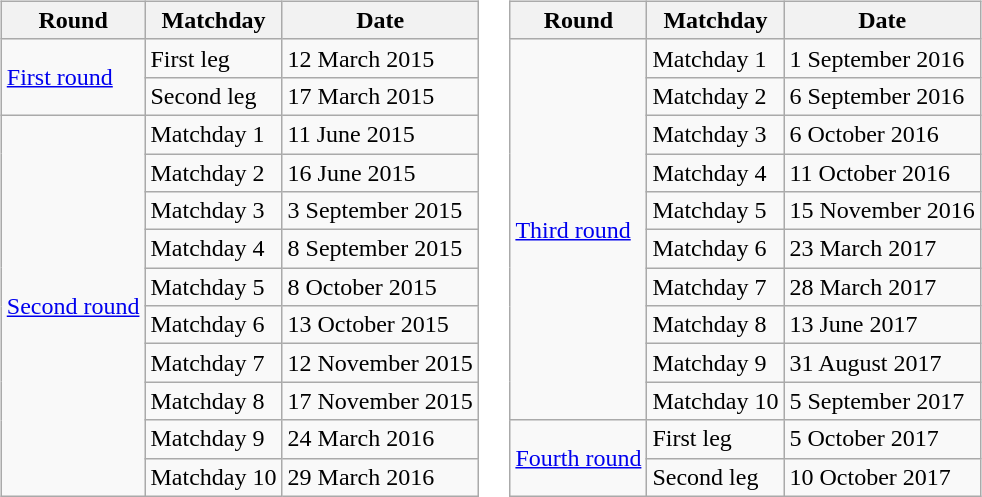<table>
<tr>
<td valign=top><br><table class="wikitable">
<tr>
<th>Round</th>
<th>Matchday</th>
<th>Date</th>
</tr>
<tr>
<td rowspan=2><a href='#'>First round</a></td>
<td>First leg</td>
<td>12 March 2015</td>
</tr>
<tr>
<td>Second leg</td>
<td>17 March 2015</td>
</tr>
<tr>
<td rowspan=10><a href='#'>Second round</a></td>
<td>Matchday 1</td>
<td>11 June 2015</td>
</tr>
<tr>
<td>Matchday 2</td>
<td>16 June 2015</td>
</tr>
<tr>
<td>Matchday 3</td>
<td>3 September 2015</td>
</tr>
<tr>
<td>Matchday 4</td>
<td>8 September 2015</td>
</tr>
<tr>
<td>Matchday 5</td>
<td>8 October 2015</td>
</tr>
<tr>
<td>Matchday 6</td>
<td>13 October 2015</td>
</tr>
<tr>
<td>Matchday 7</td>
<td>12 November 2015</td>
</tr>
<tr>
<td>Matchday 8</td>
<td>17 November 2015</td>
</tr>
<tr>
<td>Matchday 9</td>
<td>24 March 2016</td>
</tr>
<tr>
<td>Matchday 10</td>
<td>29 March 2016</td>
</tr>
</table>
</td>
<td valign=top><br><table class="wikitable">
<tr>
<th>Round</th>
<th>Matchday</th>
<th>Date</th>
</tr>
<tr>
<td rowspan=10><a href='#'>Third round</a></td>
<td>Matchday 1</td>
<td>1 September 2016</td>
</tr>
<tr>
<td>Matchday 2</td>
<td>6 September 2016</td>
</tr>
<tr>
<td>Matchday 3</td>
<td>6 October 2016</td>
</tr>
<tr>
<td>Matchday 4</td>
<td>11 October 2016</td>
</tr>
<tr>
<td>Matchday 5</td>
<td>15 November 2016</td>
</tr>
<tr>
<td>Matchday 6</td>
<td>23 March 2017</td>
</tr>
<tr>
<td>Matchday 7</td>
<td>28 March 2017</td>
</tr>
<tr>
<td>Matchday 8</td>
<td>13 June 2017</td>
</tr>
<tr>
<td>Matchday 9</td>
<td>31 August 2017</td>
</tr>
<tr>
<td>Matchday 10</td>
<td>5 September 2017</td>
</tr>
<tr>
<td rowspan=2><a href='#'>Fourth round</a></td>
<td>First leg</td>
<td>5 October 2017</td>
</tr>
<tr>
<td>Second leg</td>
<td>10 October 2017</td>
</tr>
</table>
</td>
</tr>
</table>
